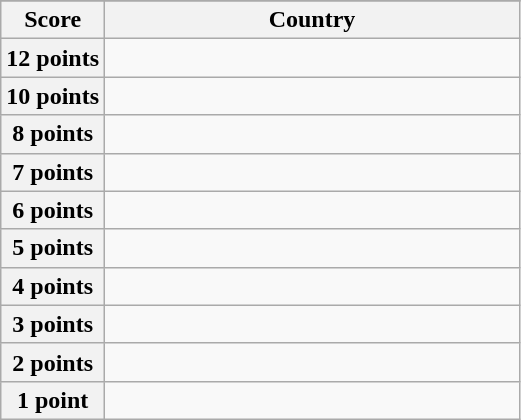<table class="wikitable">
<tr>
</tr>
<tr>
<th scope="col" width="20%">Score</th>
<th scope="col">Country</th>
</tr>
<tr>
<th scope="row">12 points</th>
<td></td>
</tr>
<tr>
<th scope="row">10 points</th>
<td></td>
</tr>
<tr>
<th scope="row">8 points</th>
<td></td>
</tr>
<tr>
<th scope="row">7 points</th>
<td></td>
</tr>
<tr>
<th scope="row">6 points</th>
<td></td>
</tr>
<tr>
<th scope="row">5 points</th>
<td></td>
</tr>
<tr>
<th scope="row">4 points</th>
<td></td>
</tr>
<tr>
<th scope="row">3 points</th>
<td></td>
</tr>
<tr>
<th scope="row">2 points</th>
<td></td>
</tr>
<tr>
<th scope="row">1 point</th>
<td></td>
</tr>
</table>
